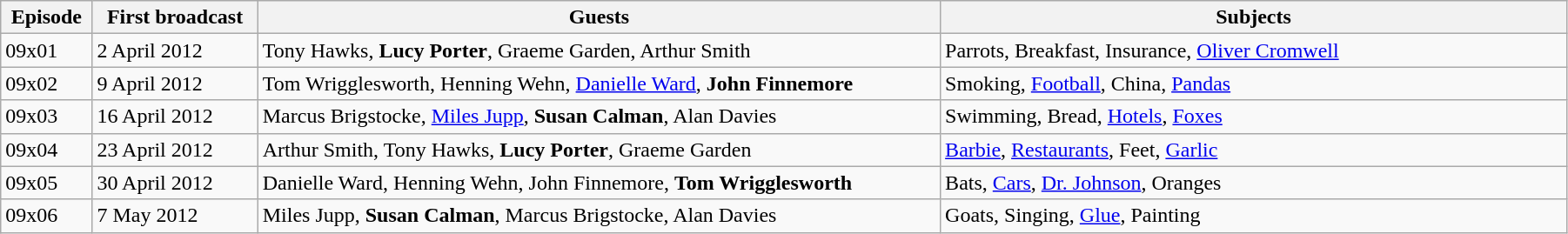<table class="wikitable" style="width:95%;">
<tr>
<th>Episode</th>
<th>First broadcast</th>
<th>Guests</th>
<th style="width:40%;">Subjects</th>
</tr>
<tr>
<td>09x01</td>
<td>2 April 2012</td>
<td>Tony Hawks, <strong>Lucy Porter</strong>, Graeme Garden, Arthur Smith</td>
<td>Parrots, Breakfast, Insurance, <a href='#'>Oliver Cromwell</a></td>
</tr>
<tr>
<td>09x02</td>
<td>9 April 2012</td>
<td>Tom Wrigglesworth, Henning Wehn, <a href='#'>Danielle Ward</a>, <strong>John Finnemore</strong></td>
<td>Smoking, <a href='#'>Football</a>, China, <a href='#'>Pandas</a></td>
</tr>
<tr>
<td>09x03</td>
<td>16 April 2012</td>
<td>Marcus Brigstocke, <a href='#'>Miles Jupp</a>, <strong>Susan Calman</strong>, Alan Davies</td>
<td>Swimming, Bread, <a href='#'>Hotels</a>, <a href='#'>Foxes</a></td>
</tr>
<tr>
<td>09x04</td>
<td>23 April 2012</td>
<td>Arthur Smith, Tony Hawks, <strong>Lucy Porter</strong>, Graeme Garden</td>
<td><a href='#'>Barbie</a>, <a href='#'>Restaurants</a>, Feet, <a href='#'>Garlic</a></td>
</tr>
<tr>
<td>09x05</td>
<td>30 April 2012</td>
<td>Danielle Ward, Henning Wehn, John Finnemore, <strong>Tom Wrigglesworth</strong></td>
<td>Bats, <a href='#'>Cars</a>, <a href='#'>Dr. Johnson</a>, Oranges</td>
</tr>
<tr>
<td>09x06</td>
<td>7 May 2012</td>
<td>Miles Jupp, <strong>Susan Calman</strong>, Marcus Brigstocke, Alan Davies</td>
<td>Goats, Singing, <a href='#'>Glue</a>, Painting</td>
</tr>
</table>
